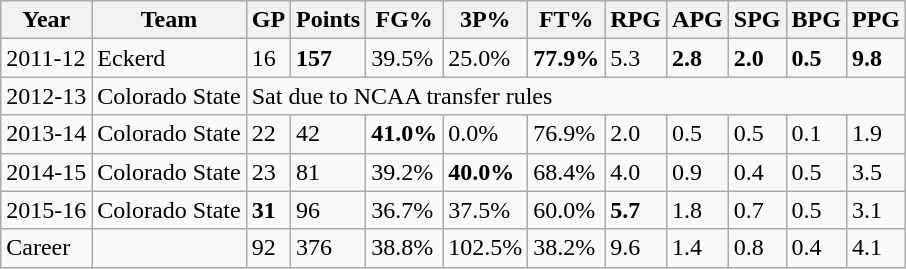<table class="wikitable">
<tr>
<th>Year</th>
<th>Team</th>
<th>GP</th>
<th>Points</th>
<th>FG%</th>
<th>3P%</th>
<th>FT%</th>
<th>RPG</th>
<th>APG</th>
<th>SPG</th>
<th>BPG</th>
<th>PPG</th>
</tr>
<tr>
<td>2011-12</td>
<td>Eckerd</td>
<td>16</td>
<td><strong>157</strong></td>
<td>39.5%</td>
<td>25.0%</td>
<td><strong>77.9%</strong></td>
<td>5.3</td>
<td><strong>2.8</strong></td>
<td><strong>2.0</strong></td>
<td><strong>0.5</strong></td>
<td><strong>9.8</strong></td>
</tr>
<tr>
<td>2012-13</td>
<td>Colorado State</td>
<td colspan="10">Sat due to NCAA transfer rules</td>
</tr>
<tr>
<td>2013-14</td>
<td>Colorado State</td>
<td>22</td>
<td>42</td>
<td><strong>41.0%</strong></td>
<td>0.0%</td>
<td>76.9%</td>
<td>2.0</td>
<td>0.5</td>
<td>0.5</td>
<td>0.1</td>
<td>1.9</td>
</tr>
<tr>
<td>2014-15</td>
<td>Colorado State</td>
<td>23</td>
<td>81</td>
<td>39.2%</td>
<td><strong>40.0%</strong></td>
<td>68.4%</td>
<td>4.0</td>
<td>0.9</td>
<td>0.4</td>
<td>0.5</td>
<td>3.5</td>
</tr>
<tr>
<td>2015-16</td>
<td>Colorado State</td>
<td><strong>31</strong></td>
<td>96</td>
<td>36.7%</td>
<td>37.5%</td>
<td>60.0%</td>
<td><strong>5.7</strong></td>
<td>1.8</td>
<td>0.7</td>
<td>0.5</td>
<td>3.1</td>
</tr>
<tr>
<td>Career</td>
<td></td>
<td>92</td>
<td>376</td>
<td>38.8%</td>
<td>102.5%</td>
<td>38.2%</td>
<td>9.6</td>
<td>1.4</td>
<td>0.8</td>
<td>0.4</td>
<td>4.1</td>
</tr>
</table>
